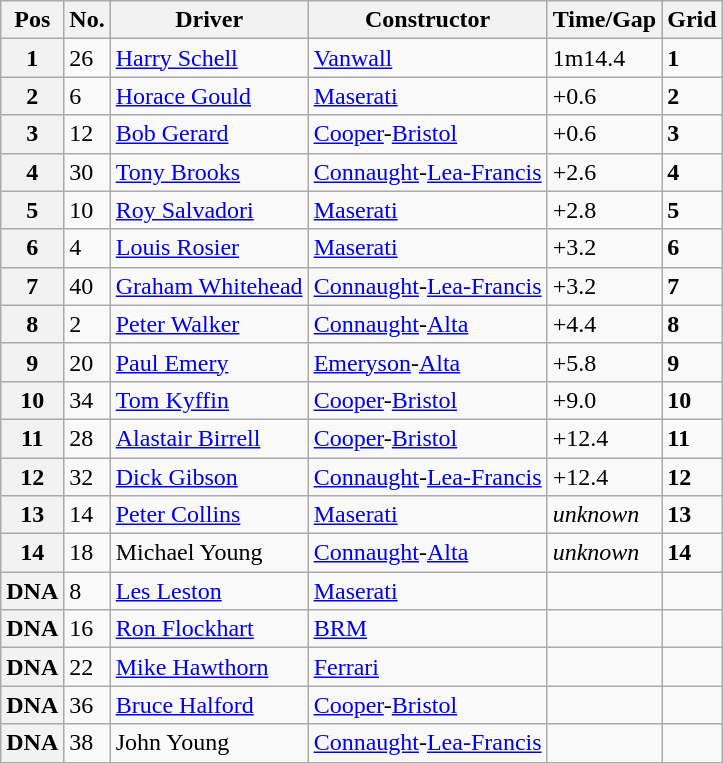<table class="wikitable">
<tr>
<th>Pos</th>
<th>No.</th>
<th>Driver</th>
<th>Constructor</th>
<th>Time/Gap</th>
<th>Grid</th>
</tr>
<tr>
<th>1</th>
<td>26</td>
<td> <a href='#'>Harry Schell</a></td>
<td><a href='#'>Vanwall</a></td>
<td>1m14.4</td>
<td><strong>1</strong></td>
</tr>
<tr>
<th>2</th>
<td>6</td>
<td> <a href='#'>Horace Gould</a></td>
<td><a href='#'>Maserati</a></td>
<td>+0.6</td>
<td><strong>2</strong></td>
</tr>
<tr>
<th>3</th>
<td>12</td>
<td> <a href='#'>Bob Gerard</a></td>
<td><a href='#'>Cooper</a>-<a href='#'>Bristol</a></td>
<td>+0.6</td>
<td><strong>3</strong></td>
</tr>
<tr>
<th>4</th>
<td>30</td>
<td> <a href='#'>Tony Brooks</a></td>
<td><a href='#'>Connaught</a>-<a href='#'>Lea-Francis</a></td>
<td>+2.6</td>
<td><strong>4</strong></td>
</tr>
<tr>
<th>5</th>
<td>10</td>
<td> <a href='#'>Roy Salvadori</a></td>
<td><a href='#'>Maserati</a></td>
<td>+2.8</td>
<td><strong>5</strong></td>
</tr>
<tr>
<th>6</th>
<td>4</td>
<td> <a href='#'>Louis Rosier</a></td>
<td><a href='#'>Maserati</a></td>
<td>+3.2</td>
<td><strong>6</strong></td>
</tr>
<tr>
<th>7</th>
<td>40</td>
<td> <a href='#'>Graham Whitehead</a></td>
<td><a href='#'>Connaught</a>-<a href='#'>Lea-Francis</a></td>
<td>+3.2</td>
<td><strong>7</strong></td>
</tr>
<tr>
<th>8</th>
<td>2</td>
<td> <a href='#'>Peter Walker</a></td>
<td><a href='#'>Connaught</a>-<a href='#'>Alta</a></td>
<td>+4.4</td>
<td><strong>8</strong></td>
</tr>
<tr>
<th>9</th>
<td>20</td>
<td> <a href='#'>Paul Emery</a></td>
<td><a href='#'>Emeryson</a>-<a href='#'>Alta</a></td>
<td>+5.8</td>
<td><strong>9</strong></td>
</tr>
<tr>
<th>10</th>
<td>34</td>
<td> <a href='#'>Tom Kyffin</a></td>
<td><a href='#'>Cooper</a>-<a href='#'>Bristol</a></td>
<td>+9.0</td>
<td><strong>10</strong></td>
</tr>
<tr>
<th>11</th>
<td>28</td>
<td> <a href='#'>Alastair Birrell</a></td>
<td><a href='#'>Cooper</a>-<a href='#'>Bristol</a></td>
<td>+12.4</td>
<td><strong>11</strong></td>
</tr>
<tr>
<th>12</th>
<td>32</td>
<td> <a href='#'>Dick Gibson</a></td>
<td><a href='#'>Connaught</a>-<a href='#'>Lea-Francis</a></td>
<td>+12.4</td>
<td><strong>12</strong></td>
</tr>
<tr>
<th>13</th>
<td>14</td>
<td> <a href='#'>Peter Collins</a></td>
<td><a href='#'>Maserati</a></td>
<td><em>unknown</em></td>
<td><strong>13</strong></td>
</tr>
<tr>
<th>14</th>
<td>18</td>
<td> Michael Young</td>
<td><a href='#'>Connaught</a>-<a href='#'>Alta</a></td>
<td><em>unknown</em></td>
<td><strong>14</strong></td>
</tr>
<tr>
<th>DNA</th>
<td>8</td>
<td> <a href='#'>Les Leston</a></td>
<td><a href='#'>Maserati</a></td>
<td></td>
<td></td>
</tr>
<tr>
<th>DNA</th>
<td>16</td>
<td> <a href='#'>Ron Flockhart</a></td>
<td><a href='#'>BRM</a></td>
<td></td>
<td></td>
</tr>
<tr>
<th>DNA</th>
<td>22</td>
<td> <a href='#'>Mike Hawthorn</a></td>
<td><a href='#'>Ferrari</a></td>
<td></td>
<td></td>
</tr>
<tr>
<th>DNA</th>
<td>36</td>
<td> <a href='#'>Bruce Halford</a></td>
<td><a href='#'>Cooper</a>-<a href='#'>Bristol</a></td>
<td></td>
<td></td>
</tr>
<tr>
<th>DNA</th>
<td>38</td>
<td> John Young</td>
<td><a href='#'>Connaught</a>-<a href='#'>Lea-Francis</a></td>
<td></td>
<td></td>
</tr>
</table>
